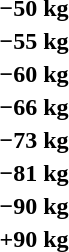<table>
<tr>
<th rowspan=2>−50 kg</th>
<td rowspan=2></td>
<td rowspan=2></td>
<td></td>
</tr>
<tr>
<td></td>
</tr>
<tr>
<th rowspan=2>−55 kg</th>
<td rowspan=2></td>
<td rowspan=2></td>
<td></td>
</tr>
<tr>
<td></td>
</tr>
<tr>
<th rowspan=2>−60 kg</th>
<td rowspan=2></td>
<td rowspan=2></td>
<td></td>
</tr>
<tr>
<td></td>
</tr>
<tr>
<th rowspan=2>−66 kg</th>
<td rowspan=2></td>
<td rowspan=2></td>
<td></td>
</tr>
<tr>
<td></td>
</tr>
<tr>
<th rowspan=2>−73 kg</th>
<td rowspan=2></td>
<td rowspan=2></td>
<td></td>
</tr>
<tr>
<td></td>
</tr>
<tr>
<th rowspan=2>−81 kg</th>
<td rowspan=2></td>
<td rowspan=2></td>
<td></td>
</tr>
<tr>
<td></td>
</tr>
<tr>
<th rowspan=2>−90 kg</th>
<td rowspan=2></td>
<td rowspan=2></td>
<td></td>
</tr>
<tr>
<td></td>
</tr>
<tr>
<th rowspan=2>+90 kg</th>
<td rowspan=2></td>
<td rowspan=2></td>
<td></td>
</tr>
<tr>
<td></td>
</tr>
</table>
